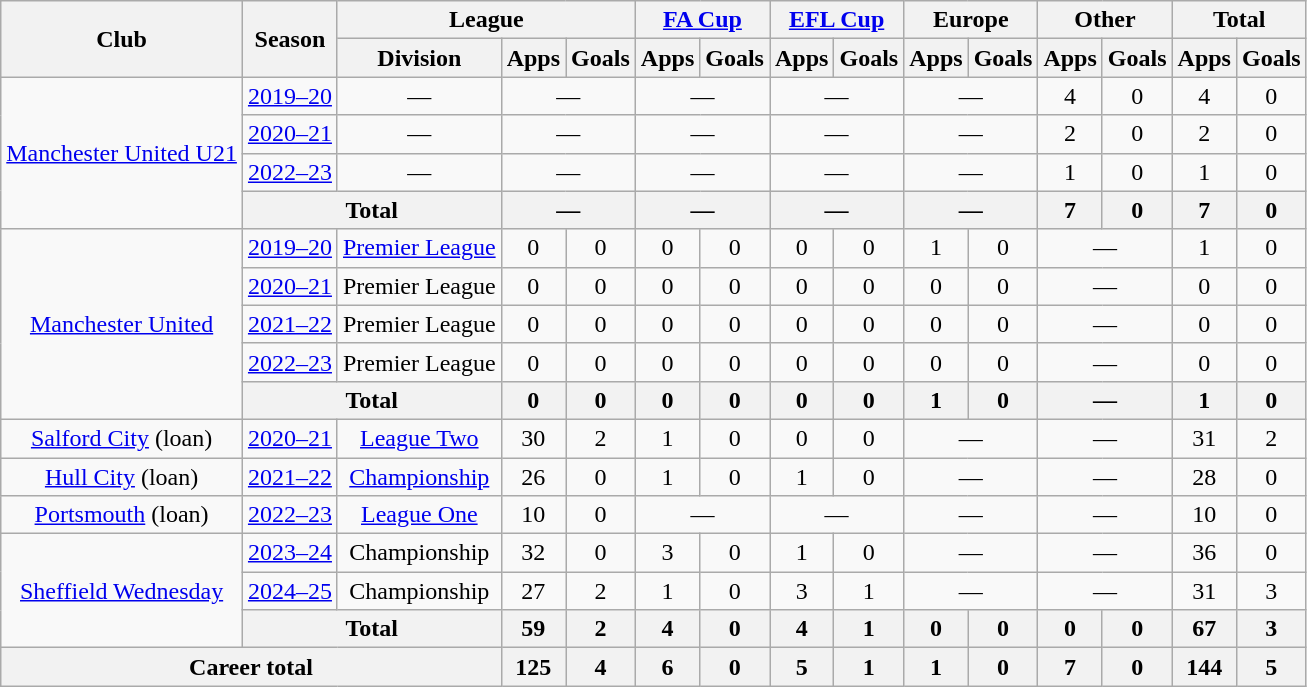<table class=wikitable style=text-align:center>
<tr>
<th rowspan=2>Club</th>
<th rowspan=2>Season</th>
<th colspan=3>League</th>
<th colspan=2><a href='#'>FA Cup</a></th>
<th colspan=2><a href='#'>EFL Cup</a></th>
<th colspan=2>Europe</th>
<th colspan=2>Other</th>
<th colspan=2>Total</th>
</tr>
<tr>
<th>Division</th>
<th>Apps</th>
<th>Goals</th>
<th>Apps</th>
<th>Goals</th>
<th>Apps</th>
<th>Goals</th>
<th>Apps</th>
<th>Goals</th>
<th>Apps</th>
<th>Goals</th>
<th>Apps</th>
<th>Goals</th>
</tr>
<tr>
<td rowspan=4><a href='#'>Manchester United U21</a></td>
<td><a href='#'>2019–20</a></td>
<td>—</td>
<td colspan=2>—</td>
<td colspan=2>—</td>
<td colspan=2>—</td>
<td colspan=2>—</td>
<td>4</td>
<td>0</td>
<td>4</td>
<td>0</td>
</tr>
<tr>
<td><a href='#'>2020–21</a></td>
<td>—</td>
<td colspan=2>—</td>
<td colspan=2>—</td>
<td colspan=2>—</td>
<td colspan=2>—</td>
<td>2</td>
<td>0</td>
<td>2</td>
<td>0</td>
</tr>
<tr>
<td><a href='#'>2022–23</a></td>
<td>—</td>
<td colspan=2>—</td>
<td colspan=2>—</td>
<td colspan=2>—</td>
<td colspan=2>—</td>
<td>1</td>
<td>0</td>
<td>1</td>
<td>0</td>
</tr>
<tr>
<th colspan=2>Total</th>
<th colspan=2>—</th>
<th colspan=2>—</th>
<th colspan=2>—</th>
<th colspan=2>—</th>
<th>7</th>
<th>0</th>
<th>7</th>
<th>0</th>
</tr>
<tr>
<td rowspan=5><a href='#'>Manchester United</a></td>
<td><a href='#'>2019–20</a></td>
<td><a href='#'>Premier League</a></td>
<td>0</td>
<td>0</td>
<td>0</td>
<td>0</td>
<td>0</td>
<td>0</td>
<td>1</td>
<td>0</td>
<td colspan=2>—</td>
<td>1</td>
<td>0</td>
</tr>
<tr>
<td><a href='#'>2020–21</a></td>
<td>Premier League</td>
<td>0</td>
<td>0</td>
<td>0</td>
<td>0</td>
<td>0</td>
<td>0</td>
<td>0</td>
<td>0</td>
<td colspan=2>—</td>
<td>0</td>
<td>0</td>
</tr>
<tr>
<td><a href='#'>2021–22</a></td>
<td>Premier League</td>
<td>0</td>
<td>0</td>
<td>0</td>
<td>0</td>
<td>0</td>
<td>0</td>
<td>0</td>
<td>0</td>
<td colspan=2>—</td>
<td>0</td>
<td>0</td>
</tr>
<tr>
<td><a href='#'>2022–23</a></td>
<td>Premier League</td>
<td>0</td>
<td>0</td>
<td>0</td>
<td>0</td>
<td>0</td>
<td>0</td>
<td>0</td>
<td>0</td>
<td colspan=2>—</td>
<td>0</td>
<td>0</td>
</tr>
<tr>
<th colspan=2>Total</th>
<th>0</th>
<th>0</th>
<th>0</th>
<th>0</th>
<th>0</th>
<th>0</th>
<th>1</th>
<th>0</th>
<th colspan=2>—</th>
<th>1</th>
<th>0</th>
</tr>
<tr>
<td><a href='#'>Salford City</a> (loan)</td>
<td><a href='#'>2020–21</a></td>
<td><a href='#'>League Two</a></td>
<td>30</td>
<td>2</td>
<td>1</td>
<td>0</td>
<td>0</td>
<td>0</td>
<td colspan=2>—</td>
<td colspan=2>—</td>
<td>31</td>
<td>2</td>
</tr>
<tr>
<td><a href='#'>Hull City</a> (loan)</td>
<td><a href='#'>2021–22</a></td>
<td><a href='#'>Championship</a></td>
<td>26</td>
<td>0</td>
<td>1</td>
<td>0</td>
<td>1</td>
<td>0</td>
<td colspan=2>—</td>
<td colspan=2>—</td>
<td>28</td>
<td>0</td>
</tr>
<tr>
<td><a href='#'>Portsmouth</a> (loan)</td>
<td><a href='#'>2022–23</a></td>
<td><a href='#'>League One</a></td>
<td>10</td>
<td>0</td>
<td colspan=2>—</td>
<td colspan=2>—</td>
<td colspan=2>—</td>
<td colspan=2>—</td>
<td>10</td>
<td>0</td>
</tr>
<tr>
<td rowspan=3><a href='#'>Sheffield Wednesday</a></td>
<td><a href='#'>2023–24</a></td>
<td>Championship</td>
<td>32</td>
<td>0</td>
<td>3</td>
<td>0</td>
<td>1</td>
<td>0</td>
<td colspan=2>—</td>
<td colspan=2>—</td>
<td>36</td>
<td>0</td>
</tr>
<tr>
<td><a href='#'>2024–25</a></td>
<td>Championship</td>
<td>27</td>
<td>2</td>
<td>1</td>
<td>0</td>
<td>3</td>
<td>1</td>
<td colspan=2>—</td>
<td colspan=2>—</td>
<td>31</td>
<td>3</td>
</tr>
<tr>
<th colspan=2>Total</th>
<th>59</th>
<th>2</th>
<th>4</th>
<th>0</th>
<th>4</th>
<th>1</th>
<th>0</th>
<th>0</th>
<th>0</th>
<th>0</th>
<th>67</th>
<th>3</th>
</tr>
<tr>
<th colspan=3>Career total</th>
<th>125</th>
<th>4</th>
<th>6</th>
<th>0</th>
<th>5</th>
<th>1</th>
<th>1</th>
<th>0</th>
<th>7</th>
<th>0</th>
<th>144</th>
<th>5</th>
</tr>
</table>
